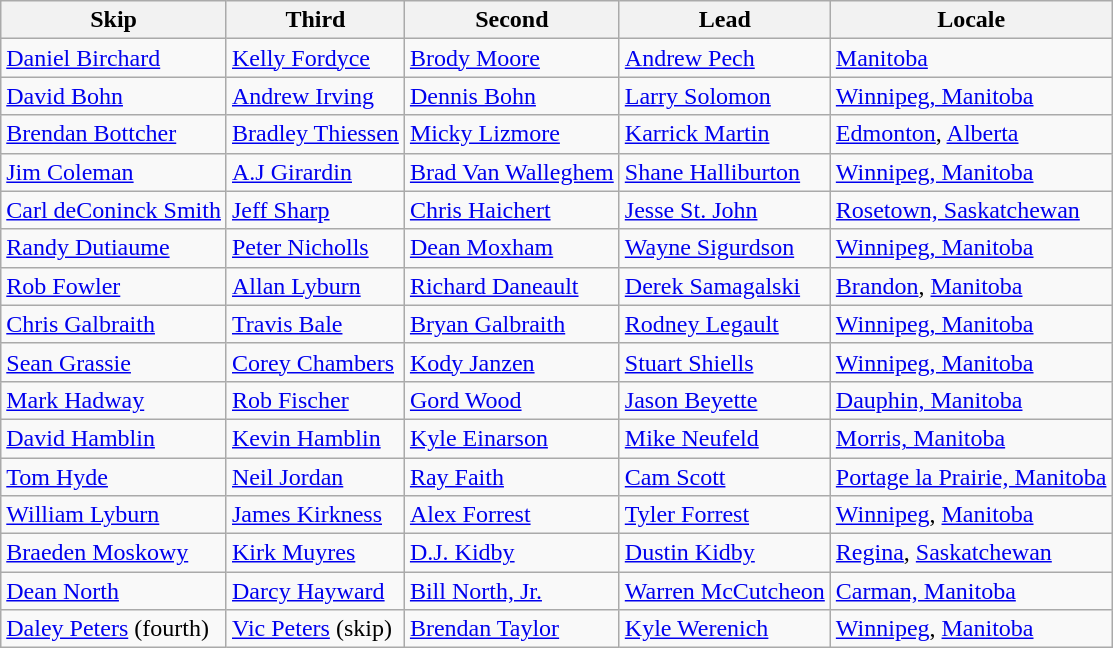<table class="wikitable">
<tr>
<th>Skip</th>
<th>Third</th>
<th>Second</th>
<th>Lead</th>
<th>Locale</th>
</tr>
<tr>
<td><a href='#'>Daniel Birchard</a></td>
<td><a href='#'>Kelly Fordyce</a></td>
<td><a href='#'>Brody Moore</a></td>
<td><a href='#'>Andrew Pech</a></td>
<td> <a href='#'>Manitoba</a></td>
</tr>
<tr>
<td><a href='#'>David Bohn</a></td>
<td><a href='#'>Andrew Irving</a></td>
<td><a href='#'>Dennis Bohn</a></td>
<td><a href='#'>Larry Solomon</a></td>
<td> <a href='#'>Winnipeg, Manitoba</a></td>
</tr>
<tr>
<td><a href='#'>Brendan Bottcher</a></td>
<td><a href='#'>Bradley Thiessen</a></td>
<td><a href='#'>Micky Lizmore</a></td>
<td><a href='#'>Karrick Martin</a></td>
<td> <a href='#'>Edmonton</a>, <a href='#'>Alberta</a></td>
</tr>
<tr>
<td><a href='#'>Jim Coleman</a></td>
<td><a href='#'>A.J Girardin</a></td>
<td><a href='#'>Brad Van Walleghem</a></td>
<td><a href='#'>Shane Halliburton</a></td>
<td> <a href='#'>Winnipeg, Manitoba</a></td>
</tr>
<tr>
<td><a href='#'>Carl deConinck Smith</a></td>
<td><a href='#'>Jeff Sharp</a></td>
<td><a href='#'>Chris Haichert</a></td>
<td><a href='#'>Jesse St. John</a></td>
<td> <a href='#'>Rosetown, Saskatchewan</a></td>
</tr>
<tr>
<td><a href='#'>Randy Dutiaume</a></td>
<td><a href='#'>Peter Nicholls</a></td>
<td><a href='#'>Dean Moxham</a></td>
<td><a href='#'>Wayne Sigurdson</a></td>
<td> <a href='#'>Winnipeg, Manitoba</a></td>
</tr>
<tr>
<td><a href='#'>Rob Fowler</a></td>
<td><a href='#'>Allan Lyburn</a></td>
<td><a href='#'>Richard Daneault</a></td>
<td><a href='#'>Derek Samagalski</a></td>
<td> <a href='#'>Brandon</a>, <a href='#'>Manitoba</a></td>
</tr>
<tr>
<td><a href='#'>Chris Galbraith</a></td>
<td><a href='#'>Travis Bale</a></td>
<td><a href='#'>Bryan Galbraith</a></td>
<td><a href='#'>Rodney Legault</a></td>
<td> <a href='#'>Winnipeg, Manitoba</a></td>
</tr>
<tr>
<td><a href='#'>Sean Grassie</a></td>
<td><a href='#'>Corey Chambers</a></td>
<td><a href='#'>Kody Janzen</a></td>
<td><a href='#'>Stuart Shiells</a></td>
<td> <a href='#'>Winnipeg, Manitoba</a></td>
</tr>
<tr>
<td><a href='#'>Mark Hadway</a></td>
<td><a href='#'>Rob Fischer</a></td>
<td><a href='#'>Gord Wood</a></td>
<td><a href='#'>Jason Beyette</a></td>
<td> <a href='#'>Dauphin, Manitoba</a></td>
</tr>
<tr>
<td><a href='#'>David Hamblin</a></td>
<td><a href='#'>Kevin Hamblin</a></td>
<td><a href='#'>Kyle Einarson</a></td>
<td><a href='#'>Mike Neufeld</a></td>
<td> <a href='#'>Morris, Manitoba</a></td>
</tr>
<tr>
<td><a href='#'>Tom Hyde</a></td>
<td><a href='#'>Neil Jordan</a></td>
<td><a href='#'>Ray Faith</a></td>
<td><a href='#'>Cam Scott</a></td>
<td> <a href='#'>Portage la Prairie, Manitoba</a></td>
</tr>
<tr>
<td><a href='#'>William Lyburn</a></td>
<td><a href='#'>James Kirkness</a></td>
<td><a href='#'>Alex Forrest</a></td>
<td><a href='#'>Tyler Forrest</a></td>
<td> <a href='#'>Winnipeg</a>, <a href='#'>Manitoba</a></td>
</tr>
<tr>
<td><a href='#'>Braeden Moskowy</a></td>
<td><a href='#'>Kirk Muyres</a></td>
<td><a href='#'>D.J. Kidby</a></td>
<td><a href='#'>Dustin Kidby</a></td>
<td> <a href='#'>Regina</a>, <a href='#'>Saskatchewan</a></td>
</tr>
<tr>
<td><a href='#'>Dean North</a></td>
<td><a href='#'>Darcy Hayward</a></td>
<td><a href='#'>Bill North, Jr.</a></td>
<td><a href='#'>Warren McCutcheon</a></td>
<td> <a href='#'>Carman, Manitoba</a></td>
</tr>
<tr>
<td><a href='#'>Daley Peters</a> (fourth)</td>
<td><a href='#'>Vic Peters</a> (skip)</td>
<td><a href='#'>Brendan Taylor</a></td>
<td><a href='#'>Kyle Werenich</a></td>
<td> <a href='#'>Winnipeg</a>, <a href='#'>Manitoba</a></td>
</tr>
</table>
